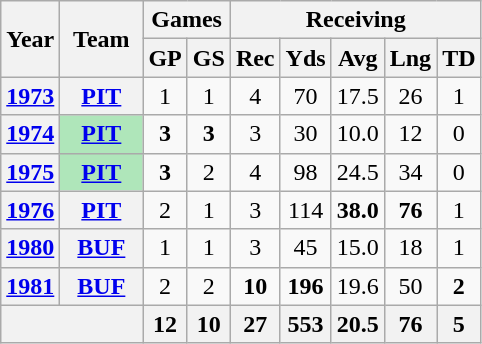<table class="wikitable" style="text-align:center">
<tr>
<th rowspan="2">Year</th>
<th rowspan="2">Team</th>
<th colspan="2">Games</th>
<th colspan="5">Receiving</th>
</tr>
<tr>
<th>GP</th>
<th>GS</th>
<th>Rec</th>
<th>Yds</th>
<th>Avg</th>
<th>Lng</th>
<th>TD</th>
</tr>
<tr>
<th><a href='#'>1973</a></th>
<th><a href='#'>PIT</a></th>
<td>1</td>
<td>1</td>
<td>4</td>
<td>70</td>
<td>17.5</td>
<td>26</td>
<td>1</td>
</tr>
<tr>
<th><a href='#'>1974</a></th>
<th style="background:#afe6ba; width:3em;"><a href='#'>PIT</a></th>
<td><strong>3</strong></td>
<td><strong>3</strong></td>
<td>3</td>
<td>30</td>
<td>10.0</td>
<td>12</td>
<td>0</td>
</tr>
<tr>
<th><a href='#'>1975</a></th>
<th style="background:#afe6ba; width:3em;"><a href='#'>PIT</a></th>
<td><strong>3</strong></td>
<td>2</td>
<td>4</td>
<td>98</td>
<td>24.5</td>
<td>34</td>
<td>0</td>
</tr>
<tr>
<th><a href='#'>1976</a></th>
<th><a href='#'>PIT</a></th>
<td>2</td>
<td>1</td>
<td>3</td>
<td>114</td>
<td><strong>38.0</strong></td>
<td><strong>76</strong></td>
<td>1</td>
</tr>
<tr>
<th><a href='#'>1980</a></th>
<th><a href='#'>BUF</a></th>
<td>1</td>
<td>1</td>
<td>3</td>
<td>45</td>
<td>15.0</td>
<td>18</td>
<td>1</td>
</tr>
<tr>
<th><a href='#'>1981</a></th>
<th><a href='#'>BUF</a></th>
<td>2</td>
<td>2</td>
<td><strong>10</strong></td>
<td><strong>196</strong></td>
<td>19.6</td>
<td>50</td>
<td><strong>2</strong></td>
</tr>
<tr>
<th colspan="2"></th>
<th>12</th>
<th>10</th>
<th>27</th>
<th>553</th>
<th>20.5</th>
<th>76</th>
<th>5</th>
</tr>
</table>
